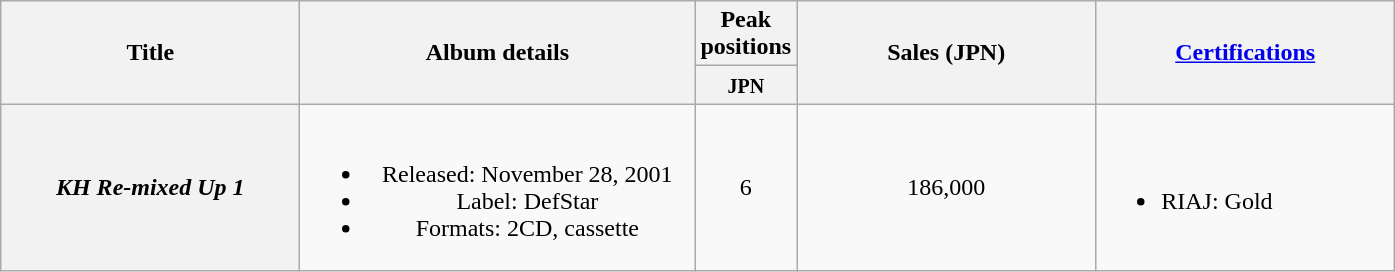<table class="wikitable plainrowheaders" style="text-align:center;">
<tr>
<th style="width:12em;" rowspan="2">Title</th>
<th style="width:16em;" rowspan="2">Album details</th>
<th colspan="1">Peak positions</th>
<th style="width:12em;" rowspan="2">Sales (JPN)</th>
<th style="width:12em;" rowspan="2"><a href='#'>Certifications</a></th>
</tr>
<tr>
<th style="width:2.5em;"><small>JPN</small><br></th>
</tr>
<tr>
<th scope="row"><em>KH Re-mixed Up 1</em></th>
<td><br><ul><li>Released: November 28, 2001</li><li>Label: DefStar</li><li>Formats: 2CD, cassette</li></ul></td>
<td>6</td>
<td>186,000</td>
<td align="left"><br><ul><li>RIAJ: Gold</li></ul></td>
</tr>
</table>
